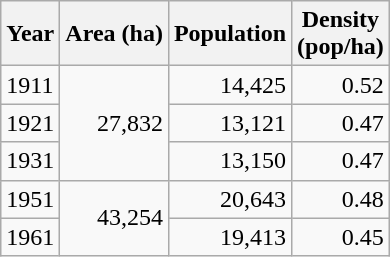<table class="wikitable">
<tr>
<th>Year</th>
<th>Area (ha)<br></th>
<th>Population<br></th>
<th>Density<br>(pop/ha)</th>
</tr>
<tr>
<td>1911</td>
<td style="text-align:right;" rowspan="3">27,832</td>
<td style="text-align:right;">14,425</td>
<td style="text-align:right;">0.52</td>
</tr>
<tr>
<td>1921</td>
<td style="text-align:right;">13,121</td>
<td style="text-align:right;">0.47</td>
</tr>
<tr>
<td>1931</td>
<td style="text-align:right;">13,150</td>
<td style="text-align:right;">0.47</td>
</tr>
<tr>
<td>1951</td>
<td style="text-align:right;" rowspan="2">43,254</td>
<td style="text-align:right;">20,643</td>
<td style="text-align:right;">0.48</td>
</tr>
<tr>
<td>1961</td>
<td style="text-align:right;">19,413</td>
<td style="text-align:right;">0.45</td>
</tr>
</table>
